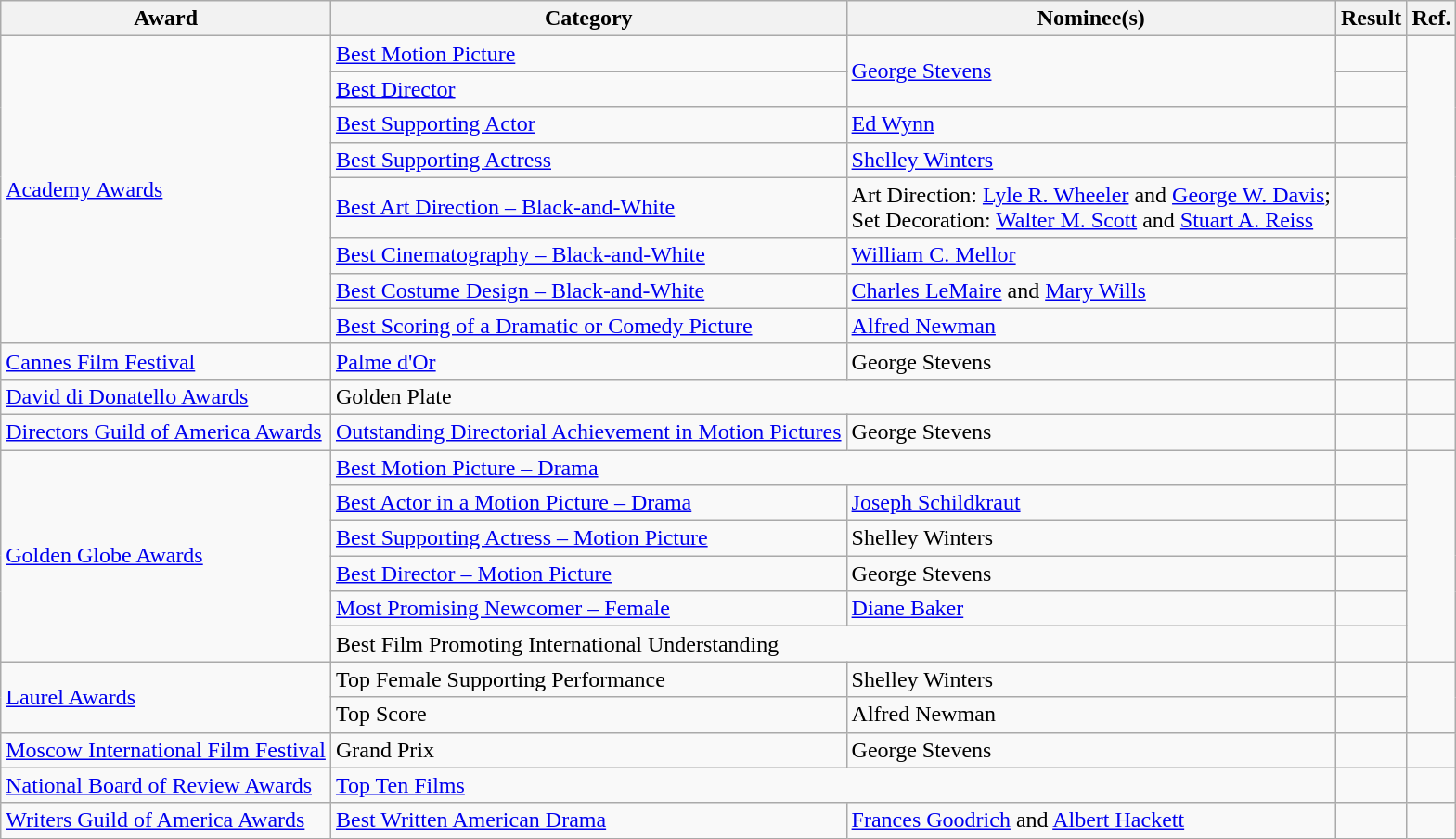<table class="wikitable plainrowheaders">
<tr>
<th>Award</th>
<th>Category</th>
<th>Nominee(s)</th>
<th>Result</th>
<th>Ref.</th>
</tr>
<tr>
<td rowspan="8"><a href='#'>Academy Awards</a></td>
<td><a href='#'>Best Motion Picture</a></td>
<td rowspan="2"><a href='#'>George Stevens</a></td>
<td></td>
<td align="center" rowspan="8"><br></td>
</tr>
<tr>
<td><a href='#'>Best Director</a></td>
<td></td>
</tr>
<tr>
<td><a href='#'>Best Supporting Actor</a></td>
<td><a href='#'>Ed Wynn</a></td>
<td></td>
</tr>
<tr>
<td><a href='#'>Best Supporting Actress</a></td>
<td><a href='#'>Shelley Winters</a></td>
<td></td>
</tr>
<tr>
<td><a href='#'>Best Art Direction – Black-and-White</a></td>
<td>Art Direction: <a href='#'>Lyle R. Wheeler</a> and <a href='#'>George W. Davis</a>;<br>Set Decoration: <a href='#'>Walter M. Scott</a> and <a href='#'>Stuart A. Reiss</a></td>
<td></td>
</tr>
<tr>
<td><a href='#'>Best Cinematography – Black-and-White</a></td>
<td><a href='#'>William C. Mellor</a></td>
<td></td>
</tr>
<tr>
<td><a href='#'>Best Costume Design – Black-and-White</a></td>
<td><a href='#'>Charles LeMaire</a> and <a href='#'>Mary Wills</a></td>
<td></td>
</tr>
<tr>
<td><a href='#'>Best Scoring of a Dramatic or Comedy Picture</a></td>
<td><a href='#'>Alfred Newman</a></td>
<td></td>
</tr>
<tr>
<td><a href='#'>Cannes Film Festival</a></td>
<td><a href='#'>Palme d'Or</a></td>
<td>George Stevens</td>
<td></td>
<td align="center"></td>
</tr>
<tr>
<td><a href='#'>David di Donatello Awards</a></td>
<td colspan="2">Golden Plate</td>
<td></td>
<td align="center"></td>
</tr>
<tr>
<td><a href='#'>Directors Guild of America Awards</a></td>
<td><a href='#'>Outstanding Directorial Achievement in Motion Pictures</a></td>
<td>George Stevens</td>
<td></td>
<td align="center"></td>
</tr>
<tr>
<td rowspan="6"><a href='#'>Golden Globe Awards</a></td>
<td colspan="2"><a href='#'>Best Motion Picture – Drama</a></td>
<td></td>
<td align="center" rowspan="6"></td>
</tr>
<tr>
<td><a href='#'>Best Actor in a Motion Picture – Drama</a></td>
<td><a href='#'>Joseph Schildkraut</a></td>
<td></td>
</tr>
<tr>
<td><a href='#'>Best Supporting Actress – Motion Picture</a></td>
<td>Shelley Winters</td>
<td></td>
</tr>
<tr>
<td><a href='#'>Best Director – Motion Picture</a></td>
<td>George Stevens</td>
<td></td>
</tr>
<tr>
<td><a href='#'>Most Promising Newcomer – Female</a></td>
<td><a href='#'>Diane Baker</a></td>
<td></td>
</tr>
<tr>
<td colspan="2">Best Film Promoting International Understanding</td>
<td></td>
</tr>
<tr>
<td rowspan="2"><a href='#'>Laurel Awards</a></td>
<td>Top Female Supporting Performance</td>
<td>Shelley Winters</td>
<td></td>
<td align="center" rowspan="2"></td>
</tr>
<tr>
<td>Top Score</td>
<td>Alfred Newman</td>
<td></td>
</tr>
<tr>
<td><a href='#'>Moscow International Film Festival</a></td>
<td>Grand Prix</td>
<td>George Stevens</td>
<td></td>
<td align="center"></td>
</tr>
<tr>
<td><a href='#'>National Board of Review Awards</a></td>
<td colspan="2"><a href='#'>Top Ten Films</a></td>
<td></td>
<td align="center"></td>
</tr>
<tr>
<td><a href='#'>Writers Guild of America Awards</a></td>
<td><a href='#'>Best Written American Drama</a></td>
<td><a href='#'>Frances Goodrich</a> and <a href='#'>Albert Hackett</a></td>
<td></td>
<td align="center"></td>
</tr>
</table>
